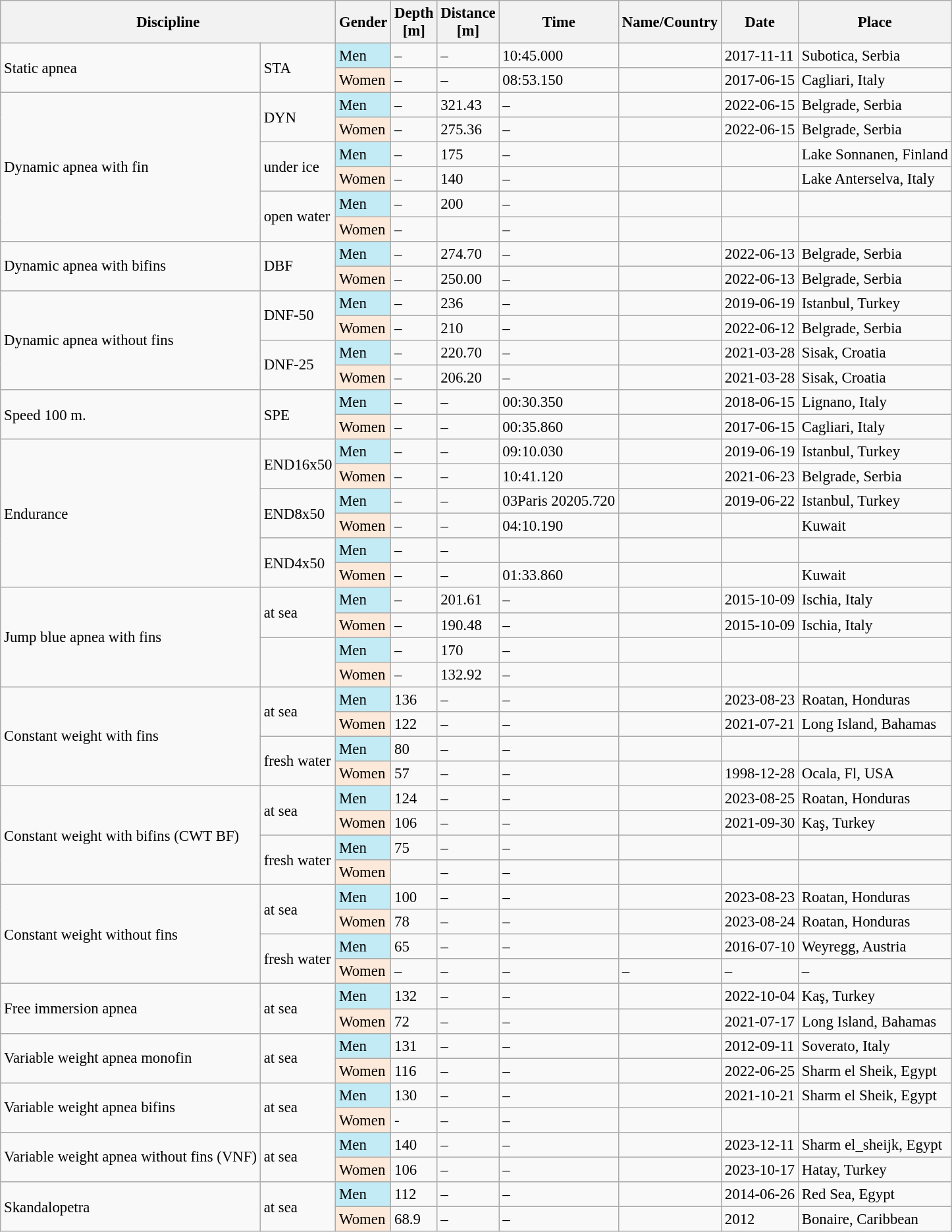<table class="wikitable sortable" style="font-size: 95%;">
<tr>
<th colspan="2">Discipline</th>
<th>Gender</th>
<th>Depth<br>[m]</th>
<th>Distance<br>[m]</th>
<th>Time</th>
<th>Name/Country</th>
<th>Date</th>
<th>Place</th>
</tr>
<tr>
<td rowspan="2">Static apnea</td>
<td rowspan="2">STA</td>
<td bgcolor="#c2ebf5">Men</td>
<td>–</td>
<td>–</td>
<td>10:45.000</td>
<td></td>
<td>2017-11-11</td>
<td>Subotica, Serbia</td>
</tr>
<tr>
<td bgcolor="#fde9d9">Women</td>
<td>–</td>
<td>–</td>
<td>08:53.150</td>
<td></td>
<td>2017-06-15</td>
<td>Cagliari, Italy</td>
</tr>
<tr>
<td rowspan="6">Dynamic apnea with fin</td>
<td rowspan="2">DYN </td>
<td bgcolor="#c2ebf5">Men</td>
<td>–</td>
<td>321.43</td>
<td>–</td>
<td></td>
<td>2022-06-15</td>
<td>Belgrade, Serbia</td>
</tr>
<tr>
<td bgcolor="#fde9d9">Women</td>
<td>–</td>
<td>275.36</td>
<td>–</td>
<td></td>
<td>2022-06-15</td>
<td>Belgrade, Serbia</td>
</tr>
<tr>
<td rowspan="2">under ice</td>
<td bgcolor="#c2ebf5">Men</td>
<td>–</td>
<td>175</td>
<td>–</td>
<td></td>
<td></td>
<td>Lake Sonnanen, Finland</td>
</tr>
<tr>
<td bgcolor="#fde9d9">Women</td>
<td>–</td>
<td>140</td>
<td>–</td>
<td></td>
<td></td>
<td>Lake Anterselva, Italy</td>
</tr>
<tr>
<td rowspan="2">open water </td>
<td bgcolor="#c2ebf5">Men</td>
<td>–</td>
<td>200</td>
<td>–</td>
<td></td>
<td></td>
<td></td>
</tr>
<tr>
<td bgcolor="#fde9d9">Women</td>
<td>–</td>
<td></td>
<td>–</td>
<td></td>
<td></td>
<td></td>
</tr>
<tr>
<td rowspan="2">Dynamic apnea with bifins</td>
<td rowspan="2">DBF</td>
<td bgcolor="#c2ebf5">Men</td>
<td>–</td>
<td>274.70</td>
<td>–</td>
<td></td>
<td>2022-06-13</td>
<td>Belgrade, Serbia</td>
</tr>
<tr>
<td bgcolor="#fde9d9">Women</td>
<td>–</td>
<td>250.00</td>
<td>–</td>
<td></td>
<td>2022-06-13</td>
<td>Belgrade, Serbia</td>
</tr>
<tr>
<td rowspan="4">Dynamic apnea without fins</td>
<td rowspan="2">DNF-50</td>
<td bgcolor="#c2ebf5">Men</td>
<td>–</td>
<td>236</td>
<td>–</td>
<td></td>
<td>2019-06-19</td>
<td>Istanbul, Turkey</td>
</tr>
<tr>
<td bgcolor="#fde9d9">Women</td>
<td>–</td>
<td>210</td>
<td>–</td>
<td></td>
<td>2022-06-12</td>
<td>Belgrade, Serbia</td>
</tr>
<tr>
<td rowspan="2">DNF-25 </td>
<td bgcolor="#c2ebf5">Men</td>
<td>–</td>
<td>220.70</td>
<td>–</td>
<td></td>
<td>2021-03-28</td>
<td>Sisak, Croatia</td>
</tr>
<tr>
<td bgcolor="#fde9d9">Women</td>
<td>–</td>
<td>206.20</td>
<td>–</td>
<td></td>
<td>2021-03-28</td>
<td>Sisak, Croatia</td>
</tr>
<tr>
<td rowspan="2">Speed 100 m.</td>
<td rowspan="2">SPE</td>
<td bgcolor="#c2ebf5">Men</td>
<td>–</td>
<td>–</td>
<td>00:30.350</td>
<td></td>
<td>2018-06-15</td>
<td>Lignano, Italy</td>
</tr>
<tr>
<td bgcolor="#fde9d9">Women</td>
<td>–</td>
<td>–</td>
<td>00:35.860</td>
<td></td>
<td>2017-06-15</td>
<td>Cagliari, Italy</td>
</tr>
<tr>
<td rowspan="6">Endurance</td>
<td rowspan="2">END16x50</td>
<td bgcolor="#c2ebf5">Men</td>
<td>–</td>
<td>–</td>
<td>09:10.030</td>
<td></td>
<td>2019-06-19</td>
<td>Istanbul, Turkey</td>
</tr>
<tr>
<td bgcolor="#fde9d9">Women</td>
<td>–</td>
<td>–</td>
<td>10:41.120</td>
<td></td>
<td>2021-06-23</td>
<td>Belgrade, Serbia</td>
</tr>
<tr>
<td rowspan="2">END8x50</td>
<td bgcolor="#c2ebf5">Men</td>
<td>–</td>
<td>–</td>
<td>03Paris 20205.720</td>
<td></td>
<td>2019-06-22</td>
<td>Istanbul, Turkey</td>
</tr>
<tr>
<td bgcolor="#fde9d9">Women</td>
<td>–</td>
<td>–</td>
<td>04:10.190</td>
<td></td>
<td></td>
<td>Kuwait</td>
</tr>
<tr>
<td rowspan="2">END4x50</td>
<td bgcolor="#c2ebf5">Men</td>
<td>–</td>
<td>–</td>
<td></td>
<td></td>
<td></td>
<td></td>
</tr>
<tr>
<td bgcolor="#fde9d9">Women</td>
<td>–</td>
<td>–</td>
<td>01:33.860</td>
<td></td>
<td></td>
<td>Kuwait</td>
</tr>
<tr>
<td rowspan="4">Jump blue apnea with fins</td>
<td rowspan="2">at sea </td>
<td bgcolor="#c2ebf5">Men</td>
<td>–</td>
<td>201.61</td>
<td>–</td>
<td></td>
<td>2015-10-09</td>
<td>Ischia, Italy</td>
</tr>
<tr>
<td bgcolor="#fde9d9">Women</td>
<td>–</td>
<td>190.48</td>
<td>–</td>
<td></td>
<td>2015-10-09</td>
<td>Ischia, Italy</td>
</tr>
<tr>
<td rowspan="2"></td>
<td bgcolor="#c2ebf5">Men</td>
<td>–</td>
<td>170</td>
<td>–</td>
<td></td>
<td></td>
<td></td>
</tr>
<tr>
<td bgcolor="#fde9d9">Women</td>
<td>–</td>
<td>132.92</td>
<td>–</td>
<td></td>
<td></td>
<td></td>
</tr>
<tr>
<td rowspan="4">Constant weight with fins</td>
<td rowspan="2">at sea </td>
<td bgcolor="#c2ebf5">Men</td>
<td>136</td>
<td>–</td>
<td>–</td>
<td></td>
<td>2023-08-23</td>
<td>Roatan, Honduras</td>
</tr>
<tr>
<td bgcolor="#fde9d9">Women</td>
<td>122</td>
<td>–</td>
<td>–</td>
<td></td>
<td>2021-07-21</td>
<td>Long Island, Bahamas</td>
</tr>
<tr>
<td rowspan="2">fresh water </td>
<td bgcolor="#c2ebf5">Men</td>
<td>80</td>
<td>–</td>
<td>–</td>
<td></td>
<td></td>
<td></td>
</tr>
<tr>
<td bgcolor="#fde9d9">Women</td>
<td>57</td>
<td>–</td>
<td>–</td>
<td></td>
<td>1998-12-28</td>
<td>Ocala, Fl, USA</td>
</tr>
<tr>
<td rowspan="4">Constant weight with bifins (CWT BF)</td>
<td rowspan="2">at sea </td>
<td bgcolor="#c2ebf5">Men</td>
<td>124</td>
<td>–</td>
<td>–</td>
<td></td>
<td>2023-08-25</td>
<td>Roatan, Honduras</td>
</tr>
<tr>
<td bgcolor="#fde9d9">Women</td>
<td>106</td>
<td>–</td>
<td>–</td>
<td></td>
<td>2021-09-30</td>
<td>Kaş, Turkey</td>
</tr>
<tr>
<td rowspan="2">fresh water </td>
<td bgcolor="#c2ebf5">Men</td>
<td>75</td>
<td>–</td>
<td>–</td>
<td></td>
<td></td>
<td></td>
</tr>
<tr>
<td bgcolor="#fde9d9">Women</td>
<td></td>
<td>–</td>
<td>–</td>
<td></td>
<td></td>
<td></td>
</tr>
<tr>
<td rowspan="4">Constant weight without fins</td>
<td rowspan="2">at sea </td>
<td bgcolor="#c2ebf5">Men</td>
<td>100</td>
<td>–</td>
<td>–</td>
<td></td>
<td>2023-08-23</td>
<td>Roatan, Honduras</td>
</tr>
<tr>
<td bgcolor="#fde9d9">Women</td>
<td>78</td>
<td>–</td>
<td>–</td>
<td></td>
<td>2023-08-24</td>
<td>Roatan, Honduras</td>
</tr>
<tr>
<td rowspan="2">fresh water</td>
<td bgcolor="#c2ebf5">Men</td>
<td>65</td>
<td>–</td>
<td>–</td>
<td></td>
<td>2016-07-10</td>
<td>Weyregg, Austria</td>
</tr>
<tr>
<td bgcolor="#fde9d9">Women</td>
<td>–</td>
<td>–</td>
<td>–</td>
<td>–</td>
<td>–</td>
<td>–</td>
</tr>
<tr>
<td rowspan="2">Free immersion apnea</td>
<td rowspan="2">at sea </td>
<td bgcolor="#c2ebf5">Men</td>
<td>132</td>
<td>–</td>
<td>–</td>
<td></td>
<td>2022-10-04</td>
<td>Kaş, Turkey</td>
</tr>
<tr>
<td bgcolor="#fde9d9">Women</td>
<td>72</td>
<td>–</td>
<td>–</td>
<td></td>
<td>2021-07-17</td>
<td>Long Island, Bahamas</td>
</tr>
<tr>
<td rowspan="2">Variable weight apnea monofin</td>
<td rowspan="2">at sea </td>
<td bgcolor="#c2ebf5">Men</td>
<td>131</td>
<td>–</td>
<td>–</td>
<td></td>
<td>2012-09-11</td>
<td>Soverato, Italy</td>
</tr>
<tr>
<td bgcolor="#fde9d9">Women</td>
<td>116</td>
<td>–</td>
<td>–</td>
<td></td>
<td>2022-06-25</td>
<td>Sharm el Sheik, Egypt</td>
</tr>
<tr>
<td rowspan="2">Variable weight apnea bifins</td>
<td rowspan="2">at sea </td>
<td bgcolor="#c2ebf5">Men</td>
<td>130</td>
<td>–</td>
<td>–</td>
<td></td>
<td>2021-10-21</td>
<td>Sharm el Sheik, Egypt</td>
</tr>
<tr>
<td bgcolor="#fde9d9">Women</td>
<td>-</td>
<td>–</td>
<td>–</td>
<td></td>
<td></td>
<td></td>
</tr>
<tr>
<td rowspan="2">Variable weight apnea without fins (VNF)</td>
<td rowspan="2">at sea </td>
<td bgcolor="#c2ebf5">Men</td>
<td>140</td>
<td>–</td>
<td>–</td>
<td></td>
<td>2023-12-11</td>
<td>Sharm el_sheijk, Egypt</td>
</tr>
<tr>
<td bgcolor="#fde9d9">Women</td>
<td>106</td>
<td>–</td>
<td>–</td>
<td></td>
<td>2023-10-17</td>
<td>Hatay, Turkey</td>
</tr>
<tr>
<td rowspan="2">Skandalopetra</td>
<td rowspan="2">at sea </td>
<td bgcolor="#c2ebf5">Men</td>
<td>112</td>
<td>–</td>
<td>–</td>
<td></td>
<td>2014-06-26</td>
<td>Red Sea, Egypt</td>
</tr>
<tr>
<td bgcolor="#fde9d9">Women</td>
<td>68.9</td>
<td>–</td>
<td>–</td>
<td></td>
<td>2012</td>
<td>Bonaire, Caribbean</td>
</tr>
</table>
